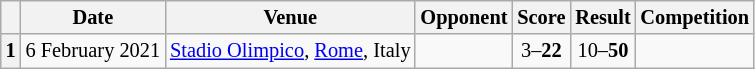<table class="wikitable plainrowheaders" style="font-size:85%;">
<tr>
<th scope=col></th>
<th scope=col data-sort-type=date>Date</th>
<th scope=col>Venue</th>
<th scope=col>Opponent</th>
<th scope=col>Score</th>
<th scope=col>Result</th>
<th scope=col>Competition</th>
</tr>
<tr>
<th scope=row>1</th>
<td>6 February 2021</td>
<td><a href='#'>Stadio Olimpico</a>, <a href='#'>Rome</a>, Italy</td>
<td></td>
<td align=center>3–<strong>22</strong></td>
<td align=center>10–<strong>50</strong></td>
<td></td>
</tr>
</table>
